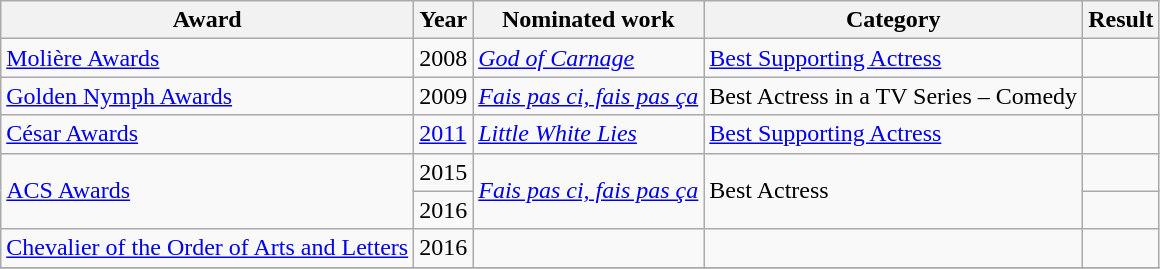<table class="wikitable sortable plainrowheaders">
<tr>
<th>Award</th>
<th>Year</th>
<th>Nominated work</th>
<th>Category</th>
<th>Result</th>
</tr>
<tr>
<td scope="row"><a href='#'>Molière Awards</a></td>
<td>2008</td>
<td><em><a href='#'>God of Carnage</a></em></td>
<td><a href='#'>Best Supporting Actress</a></td>
<td></td>
</tr>
<tr>
<td scope="row"><a href='#'>Golden Nymph Awards</a></td>
<td>2009</td>
<td><em><a href='#'>Fais pas ci, fais pas ça</a></em></td>
<td>Best Actress in a TV Series – Comedy</td>
<td></td>
</tr>
<tr>
<td scope="row"><a href='#'>César Awards</a></td>
<td><a href='#'>2011</a></td>
<td><em><a href='#'>Little White Lies</a></em></td>
<td><a href='#'>Best Supporting Actress</a></td>
<td></td>
</tr>
<tr>
<td scope="row" rowspan="2"><a href='#'>ACS Awards</a></td>
<td>2015</td>
<td rowspan=2><em><a href='#'>Fais pas ci, fais pas ça</a></em></td>
<td rowspan=2>Best Actress</td>
<td></td>
</tr>
<tr>
<td>2016</td>
<td></td>
</tr>
<tr>
<td scope="row"><a href='#'>Chevalier of the Order of Arts and Letters</a></td>
<td>2016</td>
<td></td>
<td></td>
<td></td>
</tr>
<tr>
</tr>
</table>
